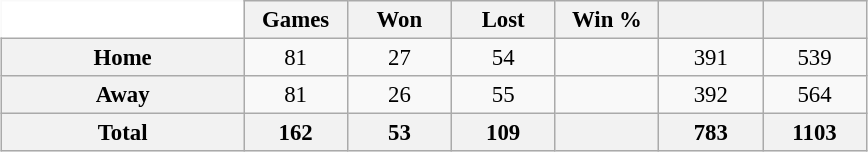<table class="wikitable" style="font-size:95%; text-align:center; width:38em; border:0;margin: 0.5em auto;">
<tr>
<td width="28%" style="background:#fff;border:0;"></td>
<th width="12%">Games</th>
<th width="12%">Won</th>
<th width="12%">Lost</th>
<th width="12%">Win %</th>
<th width="12%"></th>
<th width="12%"></th>
</tr>
<tr>
<th>Home</th>
<td>81</td>
<td>27</td>
<td>54</td>
<td></td>
<td>391</td>
<td>539</td>
</tr>
<tr>
<th>Away</th>
<td>81</td>
<td>26</td>
<td>55</td>
<td></td>
<td>392</td>
<td>564</td>
</tr>
<tr>
<th>Total</th>
<th>162</th>
<th>53</th>
<th>109</th>
<th></th>
<th>783</th>
<th>1103</th>
</tr>
</table>
